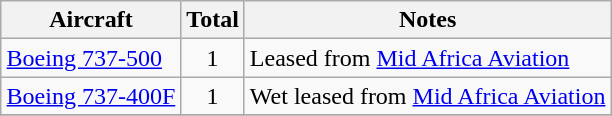<table class="wikitable" style="margin:0.5em auto">
<tr>
<th>Aircraft</th>
<th>Total</th>
<th>Notes</th>
</tr>
<tr>
<td><a href='#'>Boeing 737-500</a></td>
<td align=center>1</td>
<td>Leased from <a href='#'>Mid Africa Aviation</a></td>
</tr>
<tr>
<td><a href='#'>Boeing 737-400F</a></td>
<td align=center>1</td>
<td>Wet leased from <a href='#'>Mid Africa Aviation</a></td>
</tr>
<tr>
</tr>
</table>
